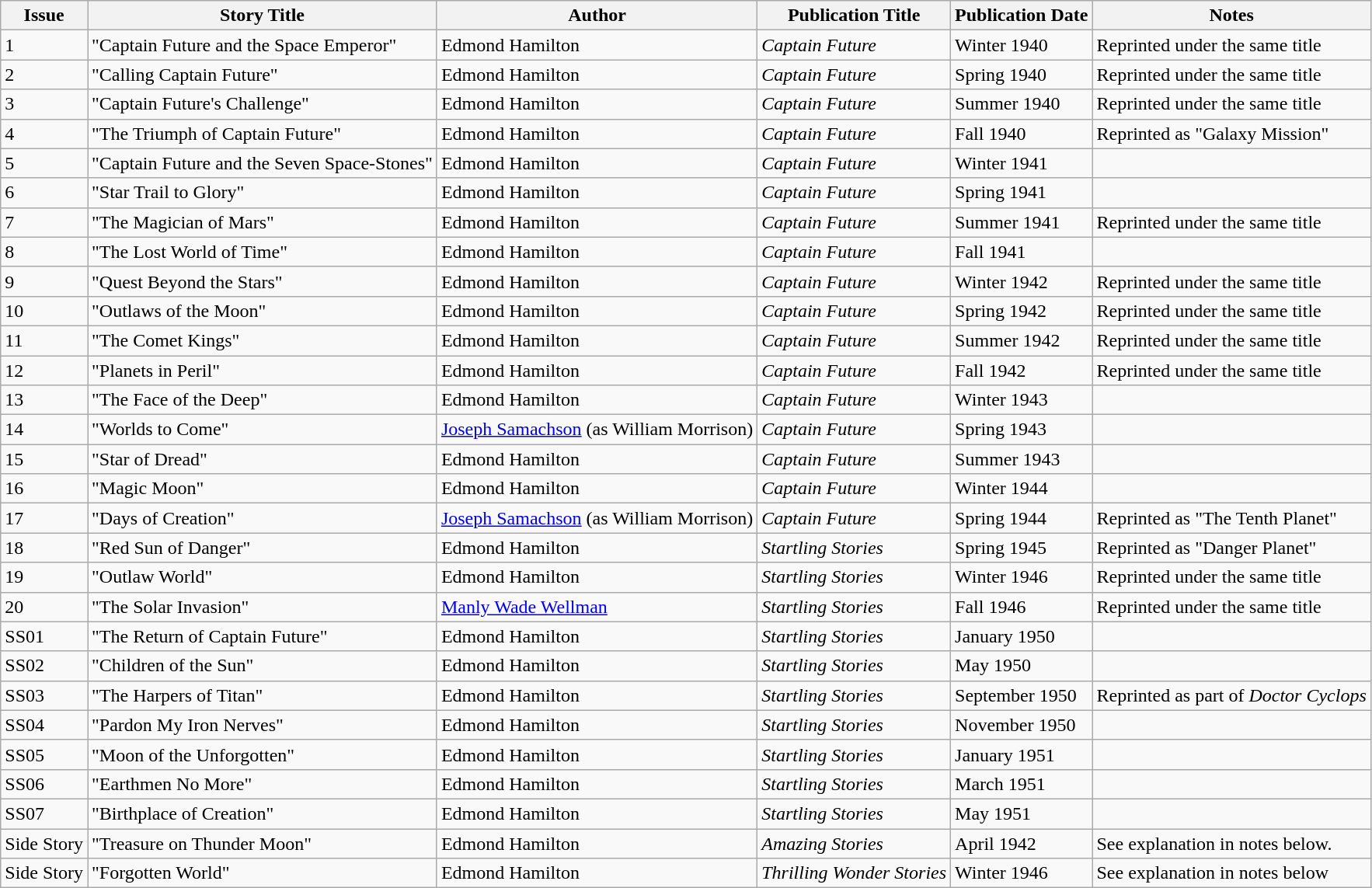<table class="wikitable plainrowheaders">
<tr>
<th>Issue</th>
<th>Story Title</th>
<th>Author</th>
<th>Publication Title</th>
<th>Publication Date</th>
<th>Notes</th>
</tr>
<tr>
<td>1</td>
<td>"Captain Future and the Space Emperor"</td>
<td>Edmond Hamilton</td>
<td><em>Captain Future</em></td>
<td>Winter 1940</td>
<td>Reprinted under the same title</td>
</tr>
<tr>
<td>2</td>
<td>"Calling Captain Future"</td>
<td>Edmond Hamilton</td>
<td><em>Captain Future</em></td>
<td>Spring 1940</td>
<td>Reprinted under the same title</td>
</tr>
<tr>
<td>3</td>
<td>"Captain Future's Challenge"</td>
<td>Edmond Hamilton</td>
<td><em>Captain Future</em></td>
<td>Summer 1940</td>
<td>Reprinted under the same title</td>
</tr>
<tr>
<td>4</td>
<td>"The Triumph of Captain Future"</td>
<td>Edmond Hamilton</td>
<td><em>Captain Future</em></td>
<td>Fall 1940</td>
<td>Reprinted as "Galaxy Mission"</td>
</tr>
<tr>
<td>5</td>
<td>"Captain Future and the Seven Space-Stones"</td>
<td>Edmond Hamilton</td>
<td><em>Captain Future</em></td>
<td>Winter 1941</td>
<td></td>
</tr>
<tr>
<td>6</td>
<td>"Star Trail to Glory"</td>
<td>Edmond Hamilton</td>
<td><em>Captain Future</em></td>
<td>Spring 1941</td>
<td></td>
</tr>
<tr>
<td>7</td>
<td>"The Magician of Mars"</td>
<td>Edmond Hamilton</td>
<td><em>Captain Future</em></td>
<td>Summer 1941</td>
<td>Reprinted under the same title</td>
</tr>
<tr>
<td>8</td>
<td>"The Lost World of Time"</td>
<td>Edmond Hamilton</td>
<td><em>Captain Future</em></td>
<td>Fall 1941</td>
<td></td>
</tr>
<tr>
<td>9</td>
<td>"Quest Beyond the Stars"</td>
<td>Edmond Hamilton</td>
<td><em>Captain Future</em></td>
<td>Winter 1942</td>
<td>Reprinted under the same title</td>
</tr>
<tr>
<td>10</td>
<td>"Outlaws of the Moon"</td>
<td>Edmond Hamilton</td>
<td><em>Captain Future</em></td>
<td>Spring 1942</td>
<td>Reprinted under the same title</td>
</tr>
<tr>
<td>11</td>
<td>"The Comet Kings"</td>
<td>Edmond Hamilton</td>
<td><em>Captain Future</em></td>
<td>Summer 1942</td>
<td>Reprinted under the same title</td>
</tr>
<tr>
<td>12</td>
<td>"Planets in Peril"</td>
<td>Edmond Hamilton</td>
<td><em>Captain Future</em></td>
<td>Fall 1942</td>
<td>Reprinted under the same title</td>
</tr>
<tr>
<td>13</td>
<td>"The Face of the Deep"</td>
<td>Edmond Hamilton</td>
<td><em>Captain Future</em></td>
<td>Winter 1943</td>
<td></td>
</tr>
<tr>
<td>14</td>
<td>"Worlds to Come"</td>
<td><a href='#'>Joseph Samachson</a> (as William Morrison)</td>
<td><em>Captain Future</em></td>
<td>Spring 1943</td>
<td></td>
</tr>
<tr>
<td>15</td>
<td>"Star of Dread"</td>
<td>Edmond Hamilton</td>
<td><em>Captain Future</em></td>
<td>Summer 1943</td>
<td></td>
</tr>
<tr>
<td>16</td>
<td>"Magic Moon"</td>
<td>Edmond Hamilton</td>
<td><em>Captain Future</em></td>
<td>Winter 1944</td>
<td></td>
</tr>
<tr>
<td>17</td>
<td>"Days of Creation"</td>
<td><a href='#'>Joseph Samachson</a> (as William Morrison)</td>
<td><em>Captain Future</em></td>
<td>Spring 1944</td>
<td>Reprinted as "The Tenth Planet"</td>
</tr>
<tr>
<td>18</td>
<td>"Red Sun of Danger"</td>
<td>Edmond Hamilton</td>
<td><em>Startling Stories</em></td>
<td>Spring 1945</td>
<td>Reprinted as "Danger Planet"</td>
</tr>
<tr>
<td>19</td>
<td>"Outlaw World"</td>
<td>Edmond Hamilton</td>
<td><em>Startling Stories</em></td>
<td>Winter 1946</td>
<td>Reprinted under the same title</td>
</tr>
<tr>
<td>20</td>
<td>"The Solar Invasion"</td>
<td><a href='#'>Manly Wade Wellman</a></td>
<td><em>Startling Stories</em></td>
<td>Fall 1946</td>
<td>Reprinted under the same title</td>
</tr>
<tr>
<td>SS01</td>
<td>"The Return of Captain Future"</td>
<td>Edmond Hamilton</td>
<td><em>Startling Stories</em></td>
<td>January 1950</td>
<td></td>
</tr>
<tr>
<td>SS02</td>
<td>"Children of the Sun"</td>
<td>Edmond Hamilton</td>
<td><em>Startling Stories</em></td>
<td>May 1950</td>
<td></td>
</tr>
<tr>
<td>SS03</td>
<td>"The Harpers of Titan"</td>
<td>Edmond Hamilton</td>
<td><em>Startling Stories</em></td>
<td>September 1950</td>
<td>Reprinted as part of <em>Doctor Cyclops</em></td>
</tr>
<tr>
<td>SS04</td>
<td>"Pardon My Iron Nerves"</td>
<td>Edmond Hamilton</td>
<td><em>Startling Stories</em></td>
<td>November 1950</td>
<td></td>
</tr>
<tr>
<td>SS05</td>
<td>"Moon of the Unforgotten"</td>
<td>Edmond Hamilton</td>
<td><em>Startling Stories</em></td>
<td>January 1951</td>
<td></td>
</tr>
<tr>
<td>SS06</td>
<td>"Earthmen No More"</td>
<td>Edmond Hamilton</td>
<td><em>Startling Stories</em></td>
<td>March 1951</td>
<td></td>
</tr>
<tr>
<td>SS07</td>
<td>"Birthplace of Creation"</td>
<td>Edmond Hamilton</td>
<td><em>Startling Stories</em></td>
<td>May 1951</td>
<td></td>
</tr>
<tr>
<td>Side Story</td>
<td>"Treasure on Thunder Moon"</td>
<td>Edmond Hamilton</td>
<td><em>Amazing Stories</em></td>
<td>April 1942</td>
<td>See explanation in notes below.</td>
</tr>
<tr>
<td>Side Story</td>
<td>"Forgotten World"</td>
<td>Edmond Hamilton</td>
<td><em>Thrilling Wonder Stories</em></td>
<td>Winter 1946</td>
<td>See explanation in notes below</td>
</tr>
</table>
